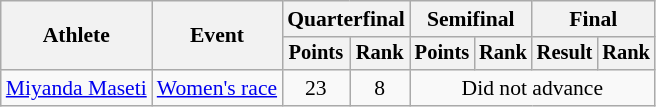<table class="wikitable" style="font-size:90%;">
<tr>
<th rowspan=2>Athlete</th>
<th rowspan=2>Event</th>
<th colspan=2>Quarterfinal</th>
<th colspan=2>Semifinal</th>
<th colspan=2>Final</th>
</tr>
<tr style="font-size:95%">
<th>Points</th>
<th>Rank</th>
<th>Points</th>
<th>Rank</th>
<th>Result</th>
<th>Rank</th>
</tr>
<tr align=center>
<td align=left><a href='#'>Miyanda Maseti</a></td>
<td align=left><a href='#'>Women's race</a></td>
<td>23</td>
<td>8</td>
<td colspan="4">Did not advance</td>
</tr>
</table>
